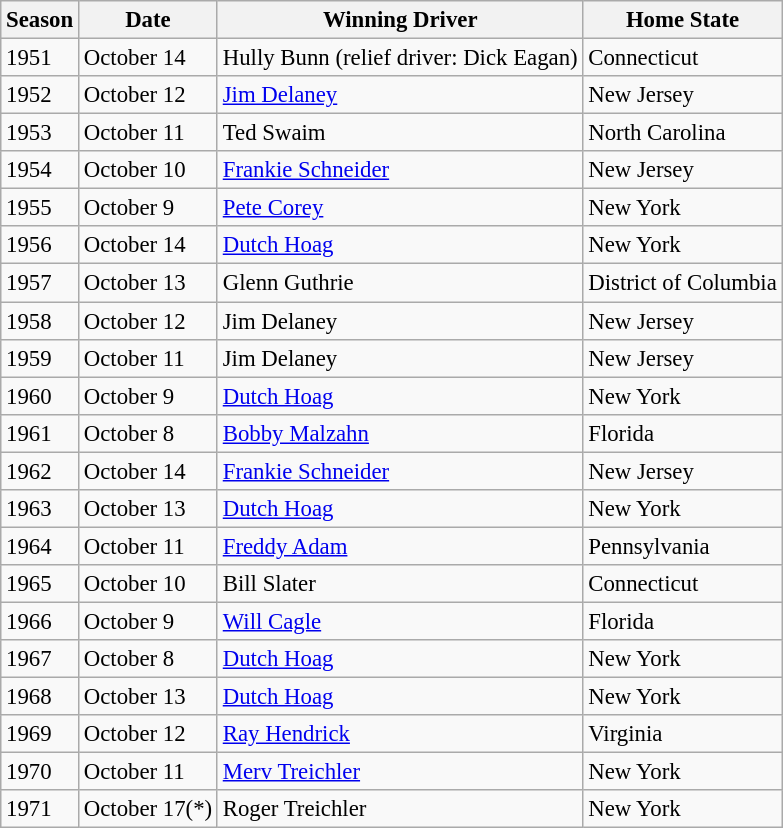<table class="wikitable" style="font-size: 95%;">
<tr>
<th>Season</th>
<th>Date</th>
<th>Winning Driver</th>
<th>Home State</th>
</tr>
<tr>
<td>1951</td>
<td>October 14</td>
<td>Hully Bunn (relief driver: Dick Eagan)</td>
<td>Connecticut</td>
</tr>
<tr>
<td>1952</td>
<td>October 12</td>
<td><a href='#'>Jim Delaney</a></td>
<td>New Jersey</td>
</tr>
<tr>
<td>1953</td>
<td>October 11</td>
<td>Ted Swaim</td>
<td>North Carolina</td>
</tr>
<tr>
<td>1954</td>
<td>October 10</td>
<td><a href='#'>Frankie Schneider</a></td>
<td>New Jersey</td>
</tr>
<tr>
<td>1955</td>
<td>October 9</td>
<td><a href='#'>Pete Corey</a></td>
<td>New York</td>
</tr>
<tr>
<td>1956</td>
<td>October 14</td>
<td><a href='#'>Dutch Hoag</a></td>
<td>New York</td>
</tr>
<tr>
<td>1957</td>
<td>October 13</td>
<td>Glenn Guthrie</td>
<td>District of Columbia</td>
</tr>
<tr>
<td>1958</td>
<td>October 12</td>
<td>Jim Delaney</td>
<td>New Jersey</td>
</tr>
<tr>
<td>1959</td>
<td>October 11</td>
<td>Jim Delaney</td>
<td>New Jersey</td>
</tr>
<tr>
<td>1960</td>
<td>October 9</td>
<td><a href='#'>Dutch Hoag</a></td>
<td>New York</td>
</tr>
<tr>
<td>1961</td>
<td>October 8</td>
<td><a href='#'>Bobby Malzahn</a></td>
<td>Florida</td>
</tr>
<tr>
<td>1962</td>
<td>October 14</td>
<td><a href='#'>Frankie Schneider</a></td>
<td>New Jersey</td>
</tr>
<tr>
<td>1963</td>
<td>October 13</td>
<td><a href='#'>Dutch Hoag</a></td>
<td>New York</td>
</tr>
<tr>
<td>1964</td>
<td>October 11</td>
<td><a href='#'>Freddy Adam</a></td>
<td>Pennsylvania</td>
</tr>
<tr>
<td>1965</td>
<td>October 10</td>
<td>Bill Slater</td>
<td>Connecticut</td>
</tr>
<tr>
<td>1966</td>
<td>October 9</td>
<td><a href='#'>Will Cagle</a></td>
<td>Florida</td>
</tr>
<tr>
<td>1967</td>
<td>October 8</td>
<td><a href='#'>Dutch Hoag</a></td>
<td>New York</td>
</tr>
<tr>
<td>1968</td>
<td>October 13</td>
<td><a href='#'>Dutch Hoag</a></td>
<td>New York</td>
</tr>
<tr>
<td>1969</td>
<td>October 12</td>
<td><a href='#'>Ray Hendrick</a></td>
<td>Virginia</td>
</tr>
<tr>
<td>1970</td>
<td>October 11</td>
<td><a href='#'>Merv Treichler</a></td>
<td>New York</td>
</tr>
<tr>
<td>1971</td>
<td>October 17(*)</td>
<td>Roger Treichler</td>
<td>New York</td>
</tr>
</table>
